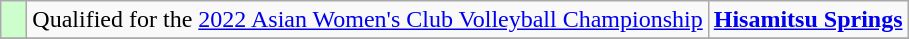<table class="wikitable" style="text-align: left;">
<tr>
<td width=10px bgcolor=#ccffcc></td>
<td>Qualified for the <a href='#'>2022 Asian Women's Club Volleyball Championship</a></td>
<td><strong><a href='#'>Hisamitsu Springs</a></strong></td>
</tr>
<tr>
</tr>
</table>
